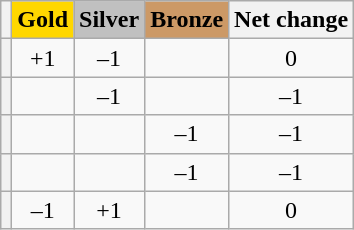<table class="wikitable plainrowheaders sortable" style="text-align:center">
<tr>
<th scope="col"></th>
<th scope="col" style="background-color:gold">Gold</th>
<th scope="col" style="background-color:silver">Silver</th>
<th scope="col" style="background-color:#c96">Bronze</th>
<th scope="col">Net change</th>
</tr>
<tr>
<th scope="row" style="text-align:left"></th>
<td>+1</td>
<td>–1</td>
<td></td>
<td>0</td>
</tr>
<tr>
<th scope="row" style="text-align:left"></th>
<td></td>
<td>–1</td>
<td></td>
<td>–1</td>
</tr>
<tr>
<th scope="row" style="text-align:left"></th>
<td></td>
<td></td>
<td>–1</td>
<td>–1</td>
</tr>
<tr>
<th scope="row" style="text-align:left"></th>
<td></td>
<td></td>
<td>–1</td>
<td>–1</td>
</tr>
<tr>
<th scope="row" style="text-align:left"></th>
<td>–1</td>
<td>+1</td>
<td></td>
<td>0</td>
</tr>
</table>
